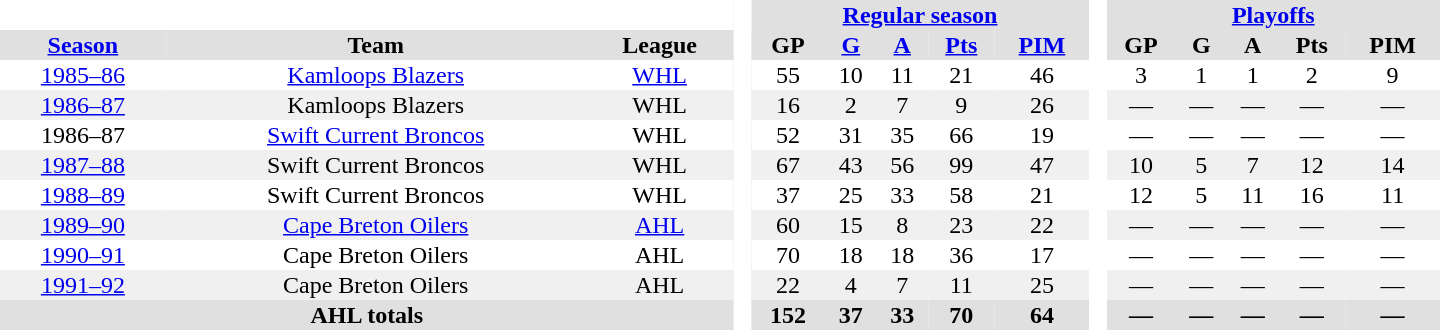<table border="0" cellpadding="1" cellspacing="0" style="text-align:center; width:60em">
<tr bgcolor="#e0e0e0">
<th colspan="3" bgcolor="#ffffff"> </th>
<th rowspan="99" bgcolor="#ffffff"> </th>
<th colspan="5"><a href='#'>Regular season</a></th>
<th rowspan="99" bgcolor="#ffffff"> </th>
<th colspan="5"><a href='#'>Playoffs</a></th>
</tr>
<tr bgcolor="#e0e0e0">
<th><a href='#'>Season</a></th>
<th>Team</th>
<th>League</th>
<th>GP</th>
<th><a href='#'>G</a></th>
<th><a href='#'>A</a></th>
<th><a href='#'>Pts</a></th>
<th><a href='#'>PIM</a></th>
<th>GP</th>
<th>G</th>
<th>A</th>
<th>Pts</th>
<th>PIM</th>
</tr>
<tr>
<td><a href='#'>1985–86</a></td>
<td><a href='#'>Kamloops Blazers</a></td>
<td><a href='#'>WHL</a></td>
<td>55</td>
<td>10</td>
<td>11</td>
<td>21</td>
<td>46</td>
<td>3</td>
<td>1</td>
<td>1</td>
<td>2</td>
<td>9</td>
</tr>
<tr bgcolor="#f0f0f0">
<td><a href='#'>1986–87</a></td>
<td>Kamloops Blazers</td>
<td>WHL</td>
<td>16</td>
<td>2</td>
<td>7</td>
<td>9</td>
<td>26</td>
<td>—</td>
<td>—</td>
<td>—</td>
<td>—</td>
<td>—</td>
</tr>
<tr>
<td>1986–87</td>
<td><a href='#'>Swift Current Broncos</a></td>
<td>WHL</td>
<td>52</td>
<td>31</td>
<td>35</td>
<td>66</td>
<td>19</td>
<td>—</td>
<td>—</td>
<td>—</td>
<td>—</td>
<td>—</td>
</tr>
<tr bgcolor="#f0f0f0">
<td><a href='#'>1987–88</a></td>
<td>Swift Current Broncos</td>
<td>WHL</td>
<td>67</td>
<td>43</td>
<td>56</td>
<td>99</td>
<td>47</td>
<td>10</td>
<td>5</td>
<td>7</td>
<td>12</td>
<td>14</td>
</tr>
<tr>
<td><a href='#'>1988–89</a></td>
<td>Swift Current Broncos</td>
<td>WHL</td>
<td>37</td>
<td>25</td>
<td>33</td>
<td>58</td>
<td>21</td>
<td>12</td>
<td>5</td>
<td>11</td>
<td>16</td>
<td>11</td>
</tr>
<tr bgcolor="#f0f0f0">
<td><a href='#'>1989–90</a></td>
<td><a href='#'>Cape Breton Oilers</a></td>
<td><a href='#'>AHL</a></td>
<td>60</td>
<td>15</td>
<td>8</td>
<td>23</td>
<td>22</td>
<td>—</td>
<td>—</td>
<td>—</td>
<td>—</td>
<td>—</td>
</tr>
<tr>
<td><a href='#'>1990–91</a></td>
<td>Cape Breton Oilers</td>
<td>AHL</td>
<td>70</td>
<td>18</td>
<td>18</td>
<td>36</td>
<td>17</td>
<td>—</td>
<td>—</td>
<td>—</td>
<td>—</td>
<td>—</td>
</tr>
<tr bgcolor="#f0f0f0">
<td><a href='#'>1991–92</a></td>
<td>Cape Breton Oilers</td>
<td>AHL</td>
<td>22</td>
<td>4</td>
<td>7</td>
<td>11</td>
<td>25</td>
<td>—</td>
<td>—</td>
<td>—</td>
<td>—</td>
<td>—</td>
</tr>
<tr bgcolor="#e0e0e0">
<th colspan="3">AHL totals</th>
<th>152</th>
<th>37</th>
<th>33</th>
<th>70</th>
<th>64</th>
<th>—</th>
<th>—</th>
<th>—</th>
<th>—</th>
<th>—</th>
</tr>
</table>
